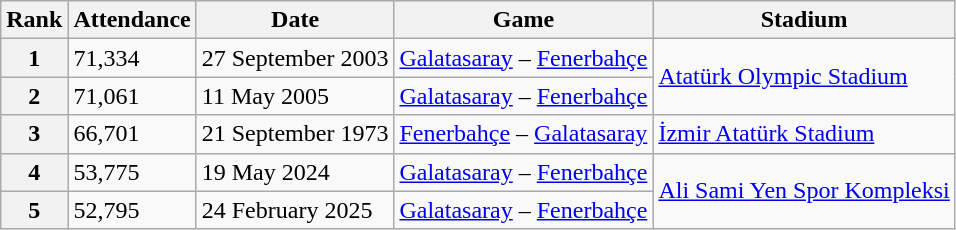<table class="wikitable">
<tr>
<th>Rank</th>
<th>Attendance</th>
<th>Date</th>
<th>Game</th>
<th>Stadium</th>
</tr>
<tr>
<th>1</th>
<td>71,334</td>
<td>27 September 2003</td>
<td><a href='#'>Galatasaray</a> – <a href='#'>Fenerbahçe</a></td>
<td rowspan="2"><a href='#'>Atatürk Olympic Stadium</a></td>
</tr>
<tr>
<th>2</th>
<td>71,061</td>
<td>11 May 2005</td>
<td><a href='#'>Galatasaray</a> – <a href='#'>Fenerbahçe</a></td>
</tr>
<tr>
<th>3</th>
<td>66,701</td>
<td>21 September 1973</td>
<td><a href='#'>Fenerbahçe</a> –  <a href='#'>Galatasaray</a></td>
<td><a href='#'>İzmir Atatürk Stadium</a></td>
</tr>
<tr>
<th>4</th>
<td>53,775</td>
<td>19 May 2024</td>
<td><a href='#'>Galatasaray</a> – <a href='#'>Fenerbahçe</a></td>
<td rowspan="2"><a href='#'>Ali Sami Yen Spor Kompleksi</a></td>
</tr>
<tr>
<th>5</th>
<td>52,795</td>
<td>24 February 2025</td>
<td><a href='#'>Galatasaray</a> – <a href='#'>Fenerbahçe</a></td>
</tr>
</table>
